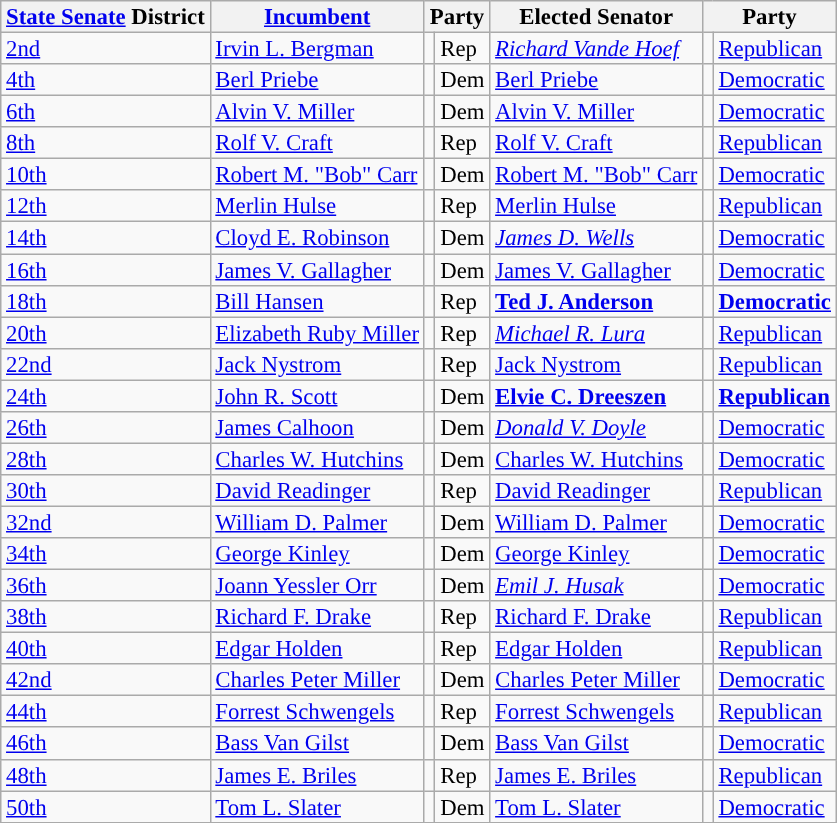<table class="sortable wikitable" style="font-size:95%;line-height:14px;">
<tr>
<th class="unsortable"><a href='#'>State Senate</a> District</th>
<th class="unsortable"><a href='#'>Incumbent</a></th>
<th colspan="2">Party</th>
<th class="unsortable">Elected Senator</th>
<th colspan="2">Party</th>
</tr>
<tr>
<td><a href='#'>2nd</a></td>
<td><a href='#'>Irvin L. Bergman</a></td>
<td style="background:"></td>
<td>Rep</td>
<td><em><a href='#'>Richard Vande Hoef</a></em></td>
<td style="background:"></td>
<td><a href='#'>Republican</a></td>
</tr>
<tr>
<td><a href='#'>4th</a></td>
<td><a href='#'>Berl Priebe</a></td>
<td style="background:"></td>
<td>Dem</td>
<td><a href='#'>Berl Priebe</a></td>
<td style="background:"></td>
<td><a href='#'>Democratic</a></td>
</tr>
<tr>
<td><a href='#'>6th</a></td>
<td><a href='#'>Alvin V. Miller</a></td>
<td style="background:"></td>
<td>Dem</td>
<td><a href='#'>Alvin V. Miller</a></td>
<td style="background:"></td>
<td><a href='#'>Democratic</a></td>
</tr>
<tr>
<td><a href='#'>8th</a></td>
<td><a href='#'>Rolf V. Craft</a></td>
<td style="background:"></td>
<td>Rep</td>
<td><a href='#'>Rolf V. Craft</a></td>
<td style="background:"></td>
<td><a href='#'>Republican</a></td>
</tr>
<tr>
<td><a href='#'>10th</a></td>
<td><a href='#'>Robert M. "Bob" Carr</a></td>
<td style="background:"></td>
<td>Dem</td>
<td><a href='#'>Robert M. "Bob" Carr</a></td>
<td style="background:"></td>
<td><a href='#'>Democratic</a></td>
</tr>
<tr>
<td><a href='#'>12th</a></td>
<td><a href='#'>Merlin Hulse</a></td>
<td style="background:"></td>
<td>Rep</td>
<td><a href='#'>Merlin Hulse</a></td>
<td style="background:"></td>
<td><a href='#'>Republican</a></td>
</tr>
<tr>
<td><a href='#'>14th</a></td>
<td><a href='#'>Cloyd E. Robinson</a></td>
<td style="background:"></td>
<td>Dem</td>
<td><em><a href='#'>James D. Wells</a></em></td>
<td style="background:"></td>
<td><a href='#'>Democratic</a></td>
</tr>
<tr>
<td><a href='#'>16th</a></td>
<td><a href='#'>James V. Gallagher</a></td>
<td style="background:"></td>
<td>Dem</td>
<td><a href='#'>James V. Gallagher</a></td>
<td style="background:"></td>
<td><a href='#'>Democratic</a></td>
</tr>
<tr>
<td><a href='#'>18th</a></td>
<td><a href='#'>Bill Hansen</a></td>
<td style="background:"></td>
<td>Rep</td>
<td><strong><a href='#'>Ted J. Anderson</a></strong></td>
<td style="background:"></td>
<td><strong><a href='#'>Democratic</a></strong></td>
</tr>
<tr>
<td><a href='#'>20th</a></td>
<td><a href='#'>Elizabeth Ruby Miller</a></td>
<td style="background:"></td>
<td>Rep</td>
<td><em><a href='#'>Michael R. Lura</a></em></td>
<td style="background:"></td>
<td><a href='#'>Republican</a></td>
</tr>
<tr>
<td><a href='#'>22nd</a></td>
<td><a href='#'>Jack Nystrom</a></td>
<td style="background:"></td>
<td>Rep</td>
<td><a href='#'>Jack Nystrom</a></td>
<td style="background:"></td>
<td><a href='#'>Republican</a></td>
</tr>
<tr>
<td><a href='#'>24th</a></td>
<td><a href='#'>John R. Scott</a></td>
<td style="background:"></td>
<td>Dem</td>
<td><strong><a href='#'>Elvie C. Dreeszen</a></strong></td>
<td style="background:"></td>
<td><strong><a href='#'>Republican</a></strong></td>
</tr>
<tr>
<td><a href='#'>26th</a></td>
<td><a href='#'>James Calhoon</a></td>
<td style="background:"></td>
<td>Dem</td>
<td><em><a href='#'>Donald V. Doyle</a></em></td>
<td style="background:"></td>
<td><a href='#'>Democratic</a></td>
</tr>
<tr>
<td><a href='#'>28th</a></td>
<td><a href='#'>Charles W. Hutchins</a></td>
<td style="background:"></td>
<td>Dem</td>
<td><a href='#'>Charles W. Hutchins</a></td>
<td style="background:"></td>
<td><a href='#'>Democratic</a></td>
</tr>
<tr>
<td><a href='#'>30th</a></td>
<td><a href='#'>David Readinger</a></td>
<td style="background:"></td>
<td>Rep</td>
<td><a href='#'>David Readinger</a></td>
<td style="background:"></td>
<td><a href='#'>Republican</a></td>
</tr>
<tr>
<td><a href='#'>32nd</a></td>
<td><a href='#'>William D. Palmer</a></td>
<td style="background:"></td>
<td>Dem</td>
<td><a href='#'>William D. Palmer</a></td>
<td style="background:"></td>
<td><a href='#'>Democratic</a></td>
</tr>
<tr>
<td><a href='#'>34th</a></td>
<td><a href='#'>George Kinley</a></td>
<td style="background:"></td>
<td>Dem</td>
<td><a href='#'>George Kinley</a></td>
<td style="background:"></td>
<td><a href='#'>Democratic</a></td>
</tr>
<tr>
<td><a href='#'>36th</a></td>
<td><a href='#'>Joann Yessler Orr</a></td>
<td style="background:"></td>
<td>Dem</td>
<td><em><a href='#'>Emil J. Husak</a></em></td>
<td style="background:"></td>
<td><a href='#'>Democratic</a></td>
</tr>
<tr>
<td><a href='#'>38th</a></td>
<td><a href='#'>Richard F. Drake</a></td>
<td style="background:"></td>
<td>Rep</td>
<td><a href='#'>Richard F. Drake</a></td>
<td style="background:"></td>
<td><a href='#'>Republican</a></td>
</tr>
<tr>
<td><a href='#'>40th</a></td>
<td><a href='#'>Edgar Holden</a></td>
<td style="background:"></td>
<td>Rep</td>
<td><a href='#'>Edgar Holden</a></td>
<td style="background:"></td>
<td><a href='#'>Republican</a></td>
</tr>
<tr>
<td><a href='#'>42nd</a></td>
<td><a href='#'>Charles Peter Miller</a></td>
<td style="background:"></td>
<td>Dem</td>
<td><a href='#'>Charles Peter Miller</a></td>
<td style="background:"></td>
<td><a href='#'>Democratic</a></td>
</tr>
<tr>
<td><a href='#'>44th</a></td>
<td><a href='#'>Forrest Schwengels</a></td>
<td style="background:"></td>
<td>Rep</td>
<td><a href='#'>Forrest Schwengels</a></td>
<td style="background:"></td>
<td><a href='#'>Republican</a></td>
</tr>
<tr>
<td><a href='#'>46th</a></td>
<td><a href='#'>Bass Van Gilst</a></td>
<td style="background:"></td>
<td>Dem</td>
<td><a href='#'>Bass Van Gilst</a></td>
<td style="background:"></td>
<td><a href='#'>Democratic</a></td>
</tr>
<tr>
<td><a href='#'>48th</a></td>
<td><a href='#'>James E. Briles</a></td>
<td style="background:"></td>
<td>Rep</td>
<td><a href='#'>James E. Briles</a></td>
<td style="background:"></td>
<td><a href='#'>Republican</a></td>
</tr>
<tr>
<td><a href='#'>50th</a></td>
<td><a href='#'>Tom L. Slater</a></td>
<td style="background:"></td>
<td>Dem</td>
<td><a href='#'>Tom L. Slater</a></td>
<td style="background:"></td>
<td><a href='#'>Democratic</a></td>
</tr>
<tr>
</tr>
</table>
